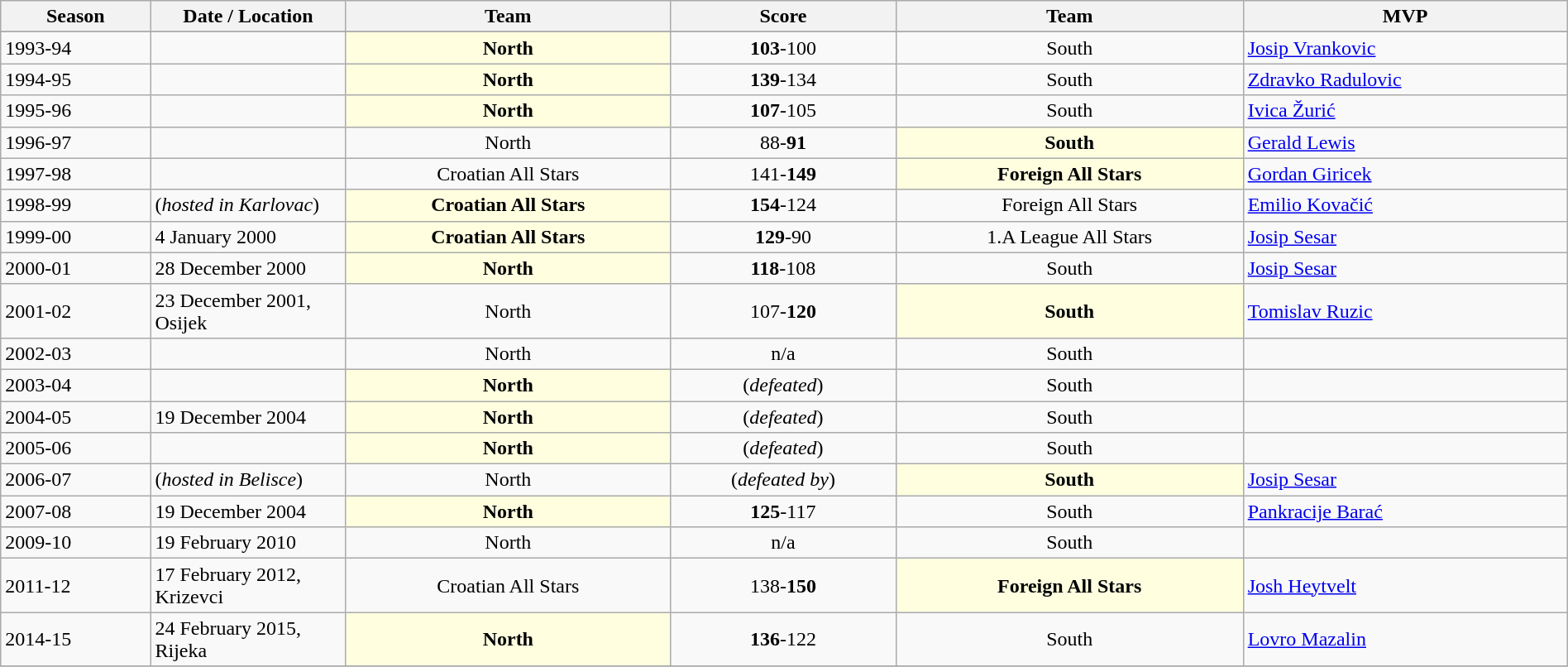<table class="wikitable sortable" width=100%>
<tr bgcolor=>
<th>Season</th>
<th width=150>Date / Location</th>
<th>Team</th>
<th>Score</th>
<th>Team</th>
<th>MVP</th>
</tr>
<tr>
</tr>
<tr>
<td>1993-94 </td>
<td></td>
<td bgcolor=lightyellow align="center"><strong>North</strong></td>
<td align="center"><strong>103</strong>-100</td>
<td align="center">South</td>
<td align="left"> <a href='#'>Josip Vrankovic</a></td>
</tr>
<tr>
<td>1994-95 </td>
<td></td>
<td bgcolor=lightyellow align="center"><strong>North</strong></td>
<td align="center"><strong>139</strong>-134</td>
<td align="center">South</td>
<td align="left"> <a href='#'>Zdravko Radulovic</a></td>
</tr>
<tr>
<td>1995-96 </td>
<td></td>
<td bgcolor=lightyellow align="center"><strong>North</strong></td>
<td align="center"><strong>107</strong>-105</td>
<td align="center">South</td>
<td align="left"> <a href='#'>Ivica Žurić</a></td>
</tr>
<tr>
<td>1996-97 </td>
<td></td>
<td align="center">North</td>
<td align="center">88-<strong>91</strong></td>
<td bgcolor=lightyellow align="center"><strong>South</strong></td>
<td align="left"> <a href='#'>Gerald Lewis</a></td>
</tr>
<tr>
<td>1997-98 </td>
<td></td>
<td align="center">Croatian All Stars</td>
<td align="center">141-<strong>149</strong></td>
<td bgcolor=lightyellow align="center"><strong>Foreign All Stars</strong></td>
<td align="left"> <a href='#'>Gordan Giricek</a></td>
</tr>
<tr>
<td>1998-99 </td>
<td>(<em>hosted in Karlovac</em>)</td>
<td bgcolor=lightyellow align="center"><strong>Croatian All Stars</strong></td>
<td align="center"><strong>154</strong>-124</td>
<td align="center">Foreign All Stars</td>
<td align="left"> <a href='#'>Emilio Kovačić</a></td>
</tr>
<tr>
<td>1999-00 </td>
<td>4 January 2000</td>
<td bgcolor=lightyellow align="center"><strong>Croatian All Stars</strong></td>
<td align="center"><strong>129</strong>-90</td>
<td align="center">1.A League All Stars</td>
<td align="left"> <a href='#'>Josip Sesar</a></td>
</tr>
<tr>
<td>2000-01 </td>
<td>28 December 2000</td>
<td bgcolor=lightyellow align="center"><strong>North</strong></td>
<td align="center"><strong>118</strong>-108</td>
<td align="center">South</td>
<td align="left"> <a href='#'>Josip Sesar</a></td>
</tr>
<tr>
<td>2001-02 </td>
<td>23 December 2001, Osijek</td>
<td align="center">North</td>
<td align="center">107-<strong>120</strong></td>
<td bgcolor=lightyellow align="center"><strong>South</strong></td>
<td align="left"> <a href='#'>Tomislav Ruzic</a></td>
</tr>
<tr>
<td>2002-03</td>
<td></td>
<td align="center">North</td>
<td align="center">n/a</td>
<td align="center">South</td>
<td align="left"></td>
</tr>
<tr>
<td>2003-04</td>
<td></td>
<td bgcolor=lightyellow align="center"><strong>North</strong></td>
<td align="center">(<em>defeated</em>)</td>
<td align="center">South</td>
<td align="left"></td>
</tr>
<tr>
<td>2004-05 </td>
<td>19 December 2004</td>
<td bgcolor=lightyellow align="center"><strong>North</strong></td>
<td align="center">(<em>defeated</em>)</td>
<td align="center">South</td>
<td align="left"></td>
</tr>
<tr>
<td>2005-06</td>
<td></td>
<td bgcolor=lightyellow align="center"><strong>North</strong></td>
<td align="center">(<em>defeated</em>)</td>
<td align="center">South</td>
<td align="left"></td>
</tr>
<tr>
<td>2006-07 </td>
<td>(<em>hosted in Belisce</em>)</td>
<td align="center">North</td>
<td align="center">(<em>defeated by</em>)</td>
<td bgcolor=lightyellow align="center"><strong>South</strong></td>
<td align="left"> <a href='#'>Josip Sesar</a></td>
</tr>
<tr>
<td>2007-08 </td>
<td>19 December 2004</td>
<td bgcolor=lightyellow align="center"><strong>North</strong></td>
<td align="center"><strong>125</strong>-117</td>
<td align="center">South</td>
<td align="left"> <a href='#'>Pankracije Barać</a></td>
</tr>
<tr>
<td>2009-10 </td>
<td>19 February 2010</td>
<td align="center">North</td>
<td align="center">n/a</td>
<td align="center">South</td>
<td align="left"></td>
</tr>
<tr>
<td>2011-12 </td>
<td>17 February 2012, Krizevci</td>
<td align="center">Croatian All Stars</td>
<td align="center">138-<strong>150</strong></td>
<td bgcolor=lightyellow align="center"><strong>Foreign All Stars</strong></td>
<td align="left"> <a href='#'>Josh Heytvelt</a></td>
</tr>
<tr>
<td>2014-15 </td>
<td>24 February 2015, Rijeka</td>
<td bgcolor=lightyellow align="center"><strong>North</strong></td>
<td align="center"><strong>136</strong>-122</td>
<td align="center">South</td>
<td align="left"> <a href='#'>Lovro Mazalin</a></td>
</tr>
<tr>
</tr>
</table>
